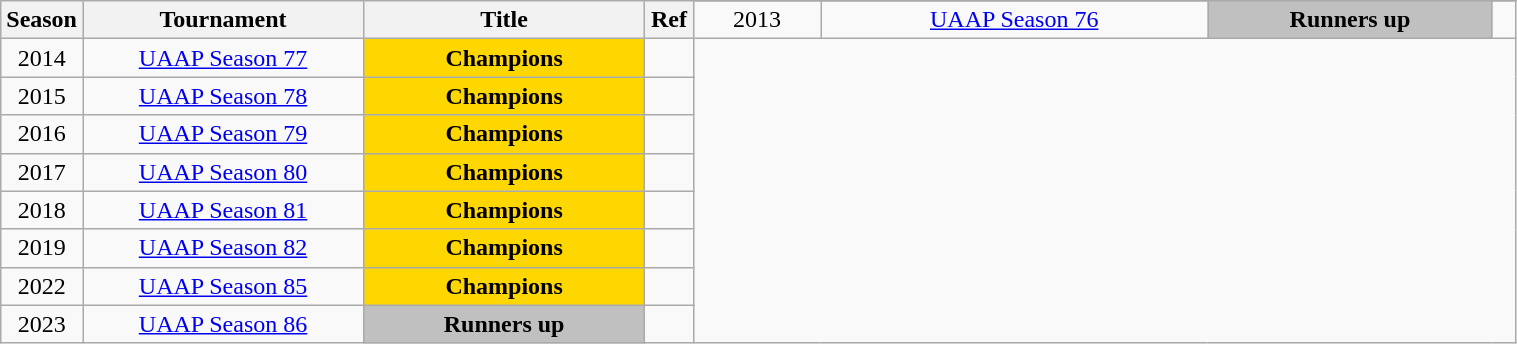<table class="wikitable sortable" style="text-align:center" width="80%">
<tr>
<th style="width:25px;" rowspan="2">Season</th>
<th style="width:180px;" rowspan="2">Tournament</th>
<th style="width:180px;" rowspan="2">Title</th>
<th style="width:25px;" rowspan="2">Ref</th>
</tr>
<tr align=center>
<td>2013</td>
<td><a href='#'>UAAP Season 76</a></td>
<td style="background:silver;"><strong>Runners up</strong></td>
<td></td>
</tr>
<tr align=center>
<td>2014</td>
<td><a href='#'>UAAP Season 77</a></td>
<td style="background:gold;"><strong>Champions</strong></td>
<td></td>
</tr>
<tr align=center>
<td>2015</td>
<td><a href='#'>UAAP Season 78</a></td>
<td style="background:gold;"><strong>Champions</strong></td>
<td></td>
</tr>
<tr align=center>
<td>2016</td>
<td><a href='#'>UAAP Season 79</a></td>
<td style="background:gold;"><strong>Champions</strong></td>
<td></td>
</tr>
<tr align=center>
<td>2017</td>
<td><a href='#'>UAAP Season 80</a></td>
<td style="background:gold;"><strong>Champions</strong></td>
<td></td>
</tr>
<tr align=center>
<td>2018</td>
<td><a href='#'>UAAP Season 81</a></td>
<td style="background:gold;"><strong>Champions</strong></td>
<td></td>
</tr>
<tr align=center>
<td>2019</td>
<td><a href='#'>UAAP Season 82</a></td>
<td style="background:gold;"><strong>Champions</strong></td>
<td></td>
</tr>
<tr align=center>
<td>2022</td>
<td><a href='#'>UAAP Season 85</a></td>
<td style="background:gold;"><strong>Champions</strong></td>
<td></td>
</tr>
<tr align=center>
<td>2023</td>
<td><a href='#'>UAAP Season 86</a></td>
<td style="background:silver;"><strong>Runners up</strong></td>
<td></td>
</tr>
</table>
